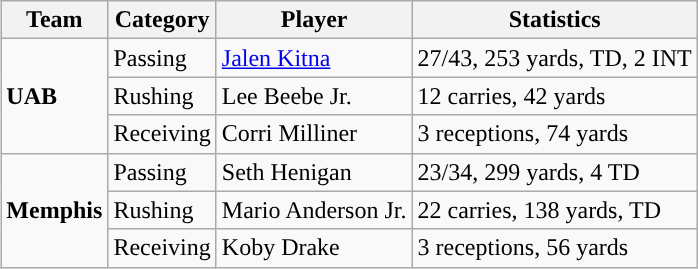<table class="wikitable" style="float: right;">
<tr>
<th>Team</th>
<th>Category</th>
<th>Player</th>
<th>Statistics</th>
</tr>
<tr>
<td rowspan=3><strong>UAB</strong></td>
<td>Passing</td>
<td><a href='#'>Jalen Kitna</a></td>
<td>27/43, 253 yards, TD, 2 INT</td>
</tr>
<tr>
<td>Rushing</td>
<td>Lee Beebe Jr.</td>
<td>12 carries, 42 yards</td>
</tr>
<tr>
<td>Receiving</td>
<td>Corri Milliner</td>
<td>3 receptions, 74 yards</td>
</tr>
<tr>
<td rowspan=3><strong>Memphis</strong></td>
<td>Passing</td>
<td>Seth Henigan</td>
<td>23/34, 299 yards, 4 TD</td>
</tr>
<tr>
<td>Rushing</td>
<td>Mario Anderson Jr.</td>
<td>22 carries, 138 yards, TD</td>
</tr>
<tr>
<td>Receiving</td>
<td>Koby Drake</td>
<td>3 receptions, 56 yards</td>
</tr>
</table>
